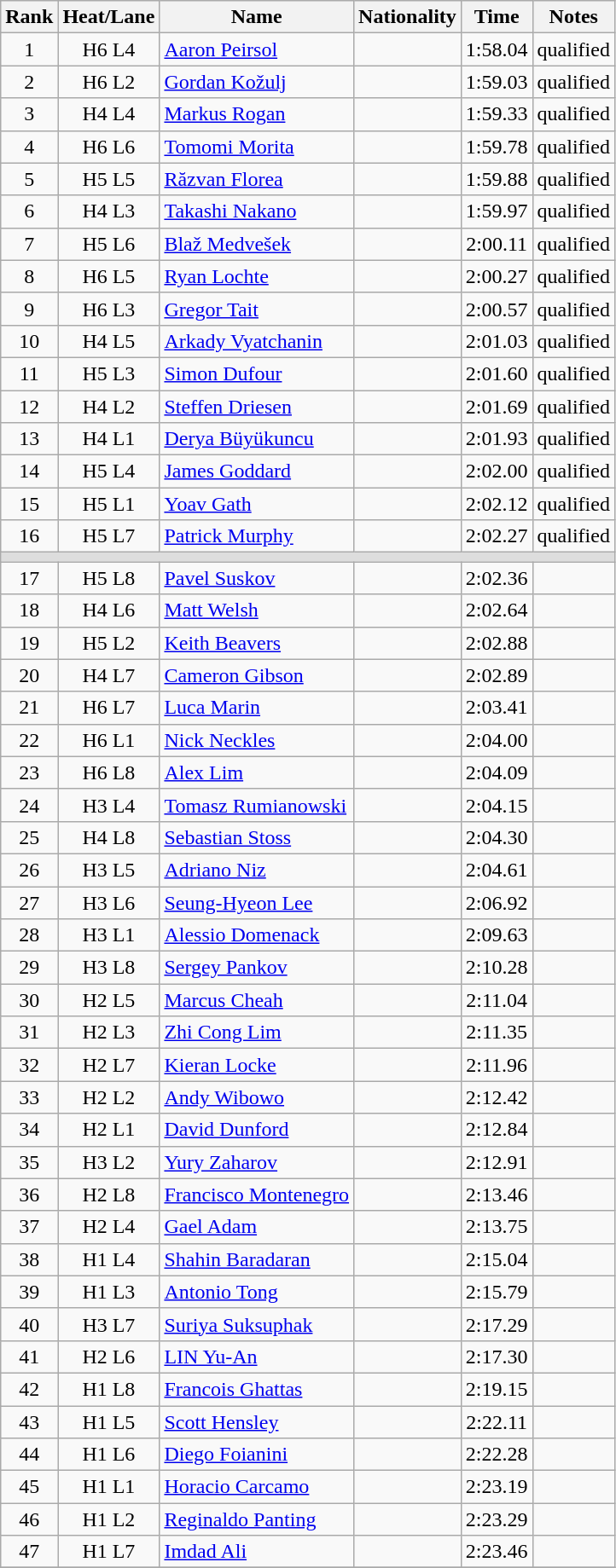<table class="wikitable sortable" style="text-align:center">
<tr>
<th>Rank</th>
<th>Heat/Lane</th>
<th>Name</th>
<th>Nationality</th>
<th>Time</th>
<th>Notes</th>
</tr>
<tr>
<td>1</td>
<td>H6 L4</td>
<td align=left><a href='#'>Aaron Peirsol</a></td>
<td align=left></td>
<td>1:58.04</td>
<td>qualified</td>
</tr>
<tr>
<td>2</td>
<td>H6 L2</td>
<td align=left><a href='#'>Gordan Kožulj</a></td>
<td align=left></td>
<td>1:59.03</td>
<td>qualified</td>
</tr>
<tr>
<td>3</td>
<td>H4 L4</td>
<td align=left><a href='#'>Markus Rogan</a></td>
<td align=left></td>
<td>1:59.33</td>
<td>qualified</td>
</tr>
<tr>
<td>4</td>
<td>H6 L6</td>
<td align=left><a href='#'>Tomomi Morita</a></td>
<td align=left></td>
<td>1:59.78</td>
<td>qualified</td>
</tr>
<tr>
<td>5</td>
<td>H5 L5</td>
<td align=left><a href='#'>Răzvan Florea</a></td>
<td align=left></td>
<td>1:59.88</td>
<td>qualified</td>
</tr>
<tr>
<td>6</td>
<td>H4 L3</td>
<td align=left><a href='#'>Takashi Nakano</a></td>
<td align=left></td>
<td>1:59.97</td>
<td>qualified</td>
</tr>
<tr>
<td>7</td>
<td>H5 L6</td>
<td align=left><a href='#'>Blaž Medvešek</a></td>
<td align=left></td>
<td>2:00.11</td>
<td>qualified</td>
</tr>
<tr>
<td>8</td>
<td>H6 L5</td>
<td align=left><a href='#'>Ryan Lochte</a></td>
<td align=left></td>
<td>2:00.27</td>
<td>qualified</td>
</tr>
<tr>
<td>9</td>
<td>H6 L3</td>
<td align=left><a href='#'>Gregor Tait</a></td>
<td align=left></td>
<td>2:00.57</td>
<td>qualified</td>
</tr>
<tr>
<td>10</td>
<td>H4 L5</td>
<td align=left><a href='#'>Arkady Vyatchanin</a></td>
<td align=left></td>
<td>2:01.03</td>
<td>qualified</td>
</tr>
<tr>
<td>11</td>
<td>H5 L3</td>
<td align=left><a href='#'>Simon Dufour</a></td>
<td align=left></td>
<td>2:01.60</td>
<td>qualified</td>
</tr>
<tr>
<td>12</td>
<td>H4 L2</td>
<td align=left><a href='#'>Steffen Driesen</a></td>
<td align=left></td>
<td>2:01.69</td>
<td>qualified</td>
</tr>
<tr>
<td>13</td>
<td>H4 L1</td>
<td align=left><a href='#'>Derya Büyükuncu</a></td>
<td align=left></td>
<td>2:01.93</td>
<td>qualified</td>
</tr>
<tr>
<td>14</td>
<td>H5 L4</td>
<td align=left><a href='#'>James Goddard</a></td>
<td align=left></td>
<td>2:02.00</td>
<td>qualified</td>
</tr>
<tr>
<td>15</td>
<td>H5 L1</td>
<td align=left><a href='#'>Yoav Gath</a></td>
<td align=left></td>
<td>2:02.12</td>
<td>qualified</td>
</tr>
<tr>
<td>16</td>
<td>H5 L7</td>
<td align=left><a href='#'>Patrick Murphy</a></td>
<td align=left></td>
<td>2:02.27</td>
<td>qualified</td>
</tr>
<tr bgcolor=#DDDDDD>
<td colspan=6></td>
</tr>
<tr>
<td>17</td>
<td>H5 L8</td>
<td align=left><a href='#'>Pavel Suskov</a></td>
<td align=left></td>
<td>2:02.36</td>
<td></td>
</tr>
<tr>
<td>18</td>
<td>H4 L6</td>
<td align=left><a href='#'>Matt Welsh</a></td>
<td align=left></td>
<td>2:02.64</td>
<td></td>
</tr>
<tr>
<td>19</td>
<td>H5 L2</td>
<td align=left><a href='#'>Keith Beavers</a></td>
<td align=left></td>
<td>2:02.88</td>
<td></td>
</tr>
<tr>
<td>20</td>
<td>H4 L7</td>
<td align=left><a href='#'>Cameron Gibson</a></td>
<td align=left></td>
<td>2:02.89</td>
<td></td>
</tr>
<tr>
<td>21</td>
<td>H6 L7</td>
<td align=left><a href='#'>Luca Marin</a></td>
<td align=left></td>
<td>2:03.41</td>
<td></td>
</tr>
<tr>
<td>22</td>
<td>H6 L1</td>
<td align=left><a href='#'>Nick Neckles</a></td>
<td align=left></td>
<td>2:04.00</td>
<td></td>
</tr>
<tr>
<td>23</td>
<td>H6 L8</td>
<td align=left><a href='#'>Alex Lim</a></td>
<td align=left></td>
<td>2:04.09</td>
<td></td>
</tr>
<tr>
<td>24</td>
<td>H3 L4</td>
<td align=left><a href='#'>Tomasz Rumianowski</a></td>
<td align=left></td>
<td>2:04.15</td>
<td></td>
</tr>
<tr>
<td>25</td>
<td>H4 L8</td>
<td align=left><a href='#'>Sebastian Stoss</a></td>
<td align=left></td>
<td>2:04.30</td>
<td></td>
</tr>
<tr>
<td>26</td>
<td>H3 L5</td>
<td align=left><a href='#'>Adriano Niz</a></td>
<td align=left></td>
<td>2:04.61</td>
<td></td>
</tr>
<tr>
<td>27</td>
<td>H3 L6</td>
<td align=left><a href='#'>Seung-Hyeon Lee</a></td>
<td align=left></td>
<td>2:06.92</td>
<td></td>
</tr>
<tr>
<td>28</td>
<td>H3 L1</td>
<td align=left><a href='#'>Alessio Domenack</a></td>
<td align=left></td>
<td>2:09.63</td>
<td></td>
</tr>
<tr>
<td>29</td>
<td>H3 L8</td>
<td align=left><a href='#'>Sergey Pankov</a></td>
<td align=left></td>
<td>2:10.28</td>
<td></td>
</tr>
<tr>
<td>30</td>
<td>H2 L5</td>
<td align=left><a href='#'>Marcus Cheah</a></td>
<td align=left></td>
<td>2:11.04</td>
<td></td>
</tr>
<tr>
<td>31</td>
<td>H2 L3</td>
<td align=left><a href='#'>Zhi Cong Lim</a></td>
<td align=left></td>
<td>2:11.35</td>
<td></td>
</tr>
<tr>
<td>32</td>
<td>H2 L7</td>
<td align=left><a href='#'>Kieran Locke</a></td>
<td align=left></td>
<td>2:11.96</td>
<td></td>
</tr>
<tr>
<td>33</td>
<td>H2 L2</td>
<td align=left><a href='#'>Andy Wibowo</a></td>
<td align=left></td>
<td>2:12.42</td>
<td></td>
</tr>
<tr>
<td>34</td>
<td>H2 L1</td>
<td align=left><a href='#'>David Dunford</a></td>
<td align=left></td>
<td>2:12.84</td>
<td></td>
</tr>
<tr>
<td>35</td>
<td>H3 L2</td>
<td align=left><a href='#'>Yury Zaharov</a></td>
<td align=left></td>
<td>2:12.91</td>
<td></td>
</tr>
<tr>
<td>36</td>
<td>H2 L8</td>
<td align=left><a href='#'>Francisco Montenegro</a></td>
<td align=left></td>
<td>2:13.46</td>
<td></td>
</tr>
<tr>
<td>37</td>
<td>H2 L4</td>
<td align=left><a href='#'>Gael Adam</a></td>
<td align=left></td>
<td>2:13.75</td>
<td></td>
</tr>
<tr>
<td>38</td>
<td>H1 L4</td>
<td align=left><a href='#'>Shahin Baradaran</a></td>
<td align=left></td>
<td>2:15.04</td>
<td></td>
</tr>
<tr>
<td>39</td>
<td>H1 L3</td>
<td align=left><a href='#'>Antonio Tong</a></td>
<td align=left></td>
<td>2:15.79</td>
<td></td>
</tr>
<tr>
<td>40</td>
<td>H3 L7</td>
<td align=left><a href='#'>Suriya Suksuphak</a></td>
<td align=left></td>
<td>2:17.29</td>
<td></td>
</tr>
<tr>
<td>41</td>
<td>H2 L6</td>
<td align=left><a href='#'>LIN Yu-An</a></td>
<td align=left></td>
<td>2:17.30</td>
<td></td>
</tr>
<tr>
<td>42</td>
<td>H1 L8</td>
<td align=left><a href='#'>Francois Ghattas</a></td>
<td align=left></td>
<td>2:19.15</td>
<td></td>
</tr>
<tr>
<td>43</td>
<td>H1 L5</td>
<td align=left><a href='#'>Scott Hensley</a></td>
<td align=left></td>
<td>2:22.11</td>
<td></td>
</tr>
<tr>
<td>44</td>
<td>H1 L6</td>
<td align=left><a href='#'>Diego Foianini</a></td>
<td align=left></td>
<td>2:22.28</td>
<td></td>
</tr>
<tr>
<td>45</td>
<td>H1 L1</td>
<td align=left><a href='#'>Horacio Carcamo</a></td>
<td align=left></td>
<td>2:23.19</td>
<td></td>
</tr>
<tr>
<td>46</td>
<td>H1 L2</td>
<td align=left><a href='#'>Reginaldo Panting</a></td>
<td align=left></td>
<td>2:23.29</td>
<td></td>
</tr>
<tr>
<td>47</td>
<td>H1 L7</td>
<td align=left><a href='#'>Imdad Ali</a></td>
<td align=left></td>
<td>2:23.46</td>
<td></td>
</tr>
<tr>
</tr>
</table>
